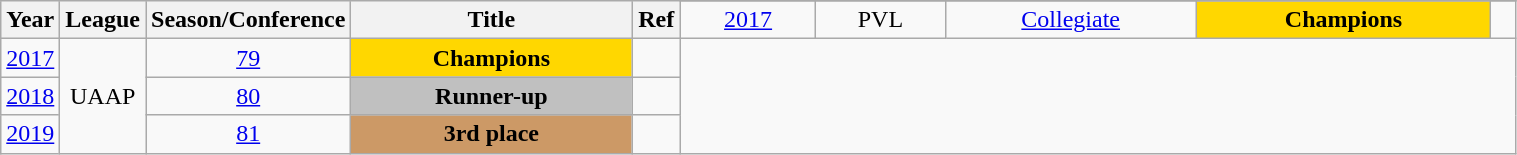<table class="wikitable sortable" style="text-align:center" width="80%">
<tr>
<th style="width:5px;" rowspan="2">Year</th>
<th style="width:25px;" rowspan="2">League</th>
<th style="width:100px;" rowspan="2">Season/Conference</th>
<th style="width:180px;" rowspan="2">Title</th>
<th style="width:25px;" rowspan="2">Ref</th>
</tr>
<tr align=center>
<td><a href='#'>2017</a></td>
<td>PVL</td>
<td><a href='#'>Collegiate</a></td>
<td style="background:gold;"><strong>Champions</strong></td>
<td></td>
</tr>
<tr align=center>
<td><a href='#'>2017</a></td>
<td rowspan=3>UAAP</td>
<td><a href='#'>79</a></td>
<td style="background:gold;"><strong>Champions</strong></td>
<td></td>
</tr>
<tr align=center>
<td><a href='#'>2018</a></td>
<td><a href='#'>80</a></td>
<td style="background:silver;"><strong>Runner-up</strong></td>
<td></td>
</tr>
<tr align=center>
<td><a href='#'>2019</a></td>
<td><a href='#'>81</a></td>
<td style="background:#cc9966;"><strong>3rd place</strong></td>
<td></td>
</tr>
</table>
